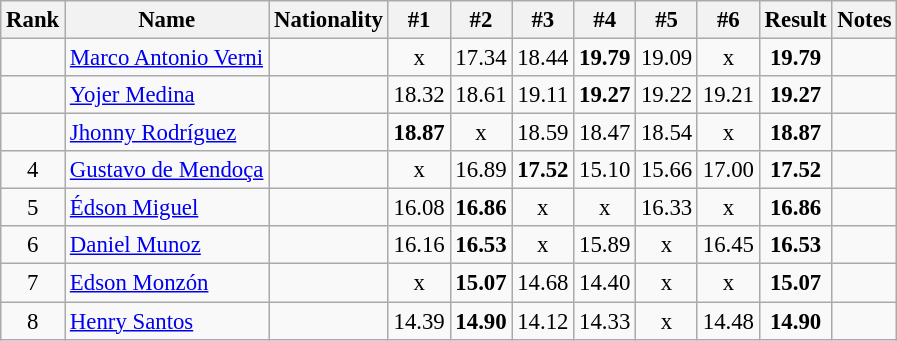<table class="wikitable sortable" style="text-align:center;font-size:95%">
<tr>
<th>Rank</th>
<th>Name</th>
<th>Nationality</th>
<th>#1</th>
<th>#2</th>
<th>#3</th>
<th>#4</th>
<th>#5</th>
<th>#6</th>
<th>Result</th>
<th>Notes</th>
</tr>
<tr>
<td></td>
<td align=left><a href='#'>Marco Antonio Verni</a></td>
<td align=left></td>
<td>x</td>
<td>17.34</td>
<td>18.44</td>
<td><strong>19.79</strong></td>
<td>19.09</td>
<td>x</td>
<td><strong>19.79</strong></td>
<td></td>
</tr>
<tr>
<td></td>
<td align=left><a href='#'>Yojer Medina</a></td>
<td align=left></td>
<td>18.32</td>
<td>18.61</td>
<td>19.11</td>
<td><strong>19.27</strong></td>
<td>19.22</td>
<td>19.21</td>
<td><strong>19.27</strong></td>
<td></td>
</tr>
<tr>
<td></td>
<td align=left><a href='#'>Jhonny Rodríguez</a></td>
<td align=left></td>
<td><strong>18.87</strong></td>
<td>x</td>
<td>18.59</td>
<td>18.47</td>
<td>18.54</td>
<td>x</td>
<td><strong>18.87</strong></td>
<td></td>
</tr>
<tr>
<td>4</td>
<td align=left><a href='#'>Gustavo de Mendoça</a></td>
<td align=left></td>
<td>x</td>
<td>16.89</td>
<td><strong>17.52</strong></td>
<td>15.10</td>
<td>15.66</td>
<td>17.00</td>
<td><strong>17.52</strong></td>
<td></td>
</tr>
<tr>
<td>5</td>
<td align=left><a href='#'>Édson Miguel</a></td>
<td align=left></td>
<td>16.08</td>
<td><strong>16.86</strong></td>
<td>x</td>
<td>x</td>
<td>16.33</td>
<td>x</td>
<td><strong>16.86</strong></td>
<td></td>
</tr>
<tr>
<td>6</td>
<td align=left><a href='#'>Daniel Munoz</a></td>
<td align=left></td>
<td>16.16</td>
<td><strong>16.53</strong></td>
<td>x</td>
<td>15.89</td>
<td>x</td>
<td>16.45</td>
<td><strong>16.53</strong></td>
<td></td>
</tr>
<tr>
<td>7</td>
<td align=left><a href='#'>Edson Monzón</a></td>
<td align=left></td>
<td>x</td>
<td><strong>15.07</strong></td>
<td>14.68</td>
<td>14.40</td>
<td>x</td>
<td>x</td>
<td><strong>15.07</strong></td>
<td></td>
</tr>
<tr>
<td>8</td>
<td align=left><a href='#'>Henry Santos</a></td>
<td align=left></td>
<td>14.39</td>
<td><strong>14.90</strong></td>
<td>14.12</td>
<td>14.33</td>
<td>x</td>
<td>14.48</td>
<td><strong>14.90</strong></td>
<td></td>
</tr>
</table>
